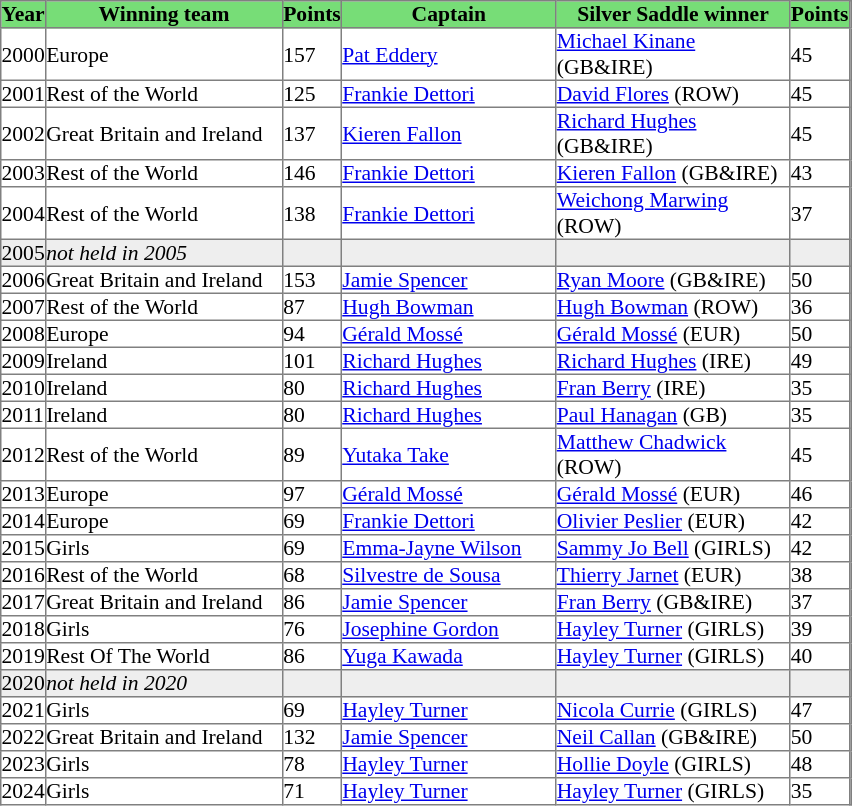<table class = "sortable" | border="1" cellpadding="0" style="border-collapse: collapse; font-size:90%">
<tr bgcolor="#77dd77" align="center">
<th>Year</th>
<th>Winning team</th>
<th>Points</th>
<th>Captain</th>
<th>Silver Saddle winner</th>
<th>Points</th>
</tr>
<tr>
<td>2000</td>
<td width=157px>Europe</td>
<td>157</td>
<td width=142px><a href='#'>Pat Eddery</a></td>
<td width=155px><a href='#'>Michael Kinane</a> (GB&IRE)</td>
<td>45</td>
</tr>
<tr>
<td>2001</td>
<td width=157px>Rest of the World</td>
<td>125</td>
<td width=142px><a href='#'>Frankie Dettori</a></td>
<td width=155px><a href='#'>David Flores</a> (ROW)</td>
<td>45</td>
</tr>
<tr>
<td>2002</td>
<td width=157px>Great Britain and Ireland</td>
<td>137</td>
<td width=142px><a href='#'>Kieren Fallon</a></td>
<td width=155px><a href='#'>Richard Hughes</a> (GB&IRE)</td>
<td>45</td>
</tr>
<tr>
<td>2003</td>
<td width=157px>Rest of the World</td>
<td>146</td>
<td width=142px><a href='#'>Frankie Dettori</a></td>
<td width=155px><a href='#'>Kieren Fallon</a> (GB&IRE)</td>
<td>43</td>
</tr>
<tr>
<td>2004</td>
<td width=157px>Rest of the World</td>
<td>138</td>
<td width=142px><a href='#'>Frankie Dettori</a></td>
<td width=155px><a href='#'>Weichong Marwing</a> (ROW)</td>
<td>37</td>
</tr>
<tr bgcolor="#eeeeee">
<td><span>2005</span></td>
<td><em>not held in 2005</em></td>
<td></td>
<td></td>
<td></td>
<td></td>
<td></td>
</tr>
<tr>
<td>2006</td>
<td width=157px>Great Britain and Ireland</td>
<td>153</td>
<td width=142px><a href='#'>Jamie Spencer</a></td>
<td width=155px><a href='#'>Ryan Moore</a> (GB&IRE)</td>
<td>50</td>
</tr>
<tr>
<td>2007</td>
<td width=157px>Rest of the World</td>
<td>87</td>
<td width=142px><a href='#'>Hugh Bowman</a></td>
<td width=155px><a href='#'>Hugh Bowman</a> (ROW)</td>
<td>36</td>
</tr>
<tr>
<td>2008</td>
<td width=157px>Europe</td>
<td>94</td>
<td width=142px><a href='#'>Gérald Mossé</a></td>
<td width=155px><a href='#'>Gérald Mossé</a> (EUR)</td>
<td>50</td>
</tr>
<tr>
<td>2009</td>
<td width=157px>Ireland</td>
<td>101</td>
<td width=142px><a href='#'>Richard Hughes</a></td>
<td width=155px><a href='#'>Richard Hughes</a> (IRE)</td>
<td>49</td>
</tr>
<tr>
<td>2010</td>
<td width=157px>Ireland</td>
<td>80</td>
<td width=142px><a href='#'>Richard Hughes</a></td>
<td width=155px><a href='#'>Fran Berry</a> (IRE)</td>
<td>35</td>
</tr>
<tr>
<td>2011</td>
<td width=157px>Ireland</td>
<td>80</td>
<td width=142px><a href='#'>Richard Hughes</a></td>
<td width=155px><a href='#'>Paul Hanagan</a> (GB)</td>
<td>35</td>
</tr>
<tr>
<td>2012</td>
<td width=157px>Rest of the World</td>
<td>89</td>
<td width=142px><a href='#'>Yutaka Take</a></td>
<td width=155px><a href='#'>Matthew Chadwick</a> (ROW)</td>
<td>45</td>
</tr>
<tr>
<td>2013</td>
<td width=157px>Europe</td>
<td>97</td>
<td width=142px><a href='#'>Gérald Mossé</a></td>
<td width=155px><a href='#'>Gérald Mossé</a> (EUR)</td>
<td>46</td>
</tr>
<tr>
<td>2014</td>
<td width=157px>Europe</td>
<td>69</td>
<td width=142px><a href='#'>Frankie Dettori</a></td>
<td width=155px><a href='#'>Olivier Peslier</a> (EUR)</td>
<td>42</td>
</tr>
<tr>
<td>2015</td>
<td width=157px>Girls</td>
<td>69</td>
<td width=142px><a href='#'>Emma-Jayne Wilson</a></td>
<td width=155px><a href='#'>Sammy Jo Bell</a> (GIRLS)</td>
<td>42</td>
</tr>
<tr>
<td>2016</td>
<td width=157px>Rest of the World</td>
<td>68</td>
<td width=142px><a href='#'>Silvestre de Sousa</a></td>
<td width=155px><a href='#'>Thierry Jarnet</a> (EUR)</td>
<td>38</td>
</tr>
<tr>
<td>2017</td>
<td width=157px>Great Britain and Ireland</td>
<td>86</td>
<td width=142px><a href='#'>Jamie Spencer</a></td>
<td width=155px><a href='#'>Fran Berry</a> (GB&IRE)</td>
<td>37</td>
</tr>
<tr>
<td>2018</td>
<td width=157px>Girls</td>
<td>76</td>
<td width=142px><a href='#'>Josephine Gordon</a></td>
<td width=155px><a href='#'>Hayley Turner</a> (GIRLS)</td>
<td>39</td>
</tr>
<tr>
<td>2019</td>
<td width=157px>Rest Of The World</td>
<td>86</td>
<td width=142px><a href='#'>Yuga Kawada</a></td>
<td width=155px><a href='#'>Hayley Turner</a> (GIRLS)</td>
<td>40</td>
</tr>
<tr bgcolor="#eeeeee">
<td><span>2020</span></td>
<td><em>not held in 2020</em></td>
<td></td>
<td></td>
<td></td>
<td></td>
<td></td>
</tr>
<tr>
<td>2021</td>
<td width=157px>Girls</td>
<td>69</td>
<td width=142px><a href='#'>Hayley Turner</a></td>
<td width=155px><a href='#'>Nicola Currie</a> (GIRLS)</td>
<td>47</td>
</tr>
<tr>
<td>2022</td>
<td width=157px>Great Britain and Ireland</td>
<td>132</td>
<td width=142px><a href='#'>Jamie Spencer</a></td>
<td width=155px><a href='#'>Neil Callan</a> (GB&IRE)</td>
<td>50</td>
</tr>
<tr>
<td>2023</td>
<td width=157px>Girls</td>
<td>78</td>
<td width=142px><a href='#'>Hayley Turner</a></td>
<td width=155px><a href='#'>Hollie Doyle</a> (GIRLS)</td>
<td>48</td>
</tr>
<tr>
<td>2024</td>
<td width=157px>Girls</td>
<td>71</td>
<td width=142px><a href='#'>Hayley Turner</a></td>
<td width=155px><a href='#'>Hayley Turner</a> (GIRLS)</td>
<td>35</td>
</tr>
</table>
